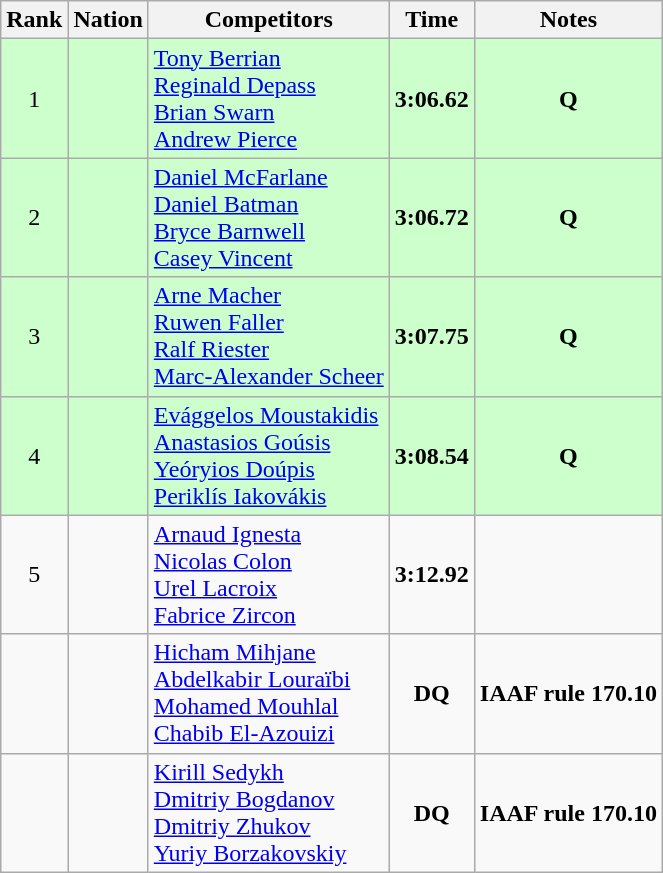<table class="wikitable sortable" style="text-align:center">
<tr>
<th>Rank</th>
<th>Nation</th>
<th>Competitors</th>
<th>Time</th>
<th>Notes</th>
</tr>
<tr bgcolor=ccffcc>
<td>1</td>
<td align=left></td>
<td align=left><a href='#'>Tony Berrian</a><br><a href='#'>Reginald Depass</a><br><a href='#'>Brian Swarn</a><br><a href='#'>Andrew Pierce</a></td>
<td><strong>3:06.62</strong></td>
<td><strong>Q</strong></td>
</tr>
<tr bgcolor=ccffcc>
<td>2</td>
<td align=left></td>
<td align=left><a href='#'>Daniel McFarlane</a><br><a href='#'>Daniel Batman</a><br><a href='#'>Bryce Barnwell</a><br><a href='#'>Casey Vincent</a></td>
<td><strong>3:06.72</strong></td>
<td><strong>Q</strong></td>
</tr>
<tr bgcolor=ccffcc>
<td>3</td>
<td align=left></td>
<td align=left><a href='#'>Arne Macher</a><br><a href='#'>Ruwen Faller</a><br><a href='#'>Ralf Riester</a><br><a href='#'>Marc-Alexander Scheer</a></td>
<td><strong>3:07.75</strong></td>
<td><strong>Q</strong></td>
</tr>
<tr bgcolor=ccffcc>
<td>4</td>
<td align=left></td>
<td align=left><a href='#'>Evággelos Moustakidis</a><br><a href='#'>Anastasios Goúsis</a><br><a href='#'>Yeóryios Doúpis</a><br><a href='#'>Periklís Iakovákis</a></td>
<td><strong>3:08.54</strong></td>
<td><strong>Q</strong></td>
</tr>
<tr>
<td>5</td>
<td align=left></td>
<td align=left><a href='#'>Arnaud Ignesta</a><br><a href='#'>Nicolas Colon</a><br><a href='#'>Urel Lacroix</a><br><a href='#'>Fabrice Zircon</a></td>
<td><strong>3:12.92</strong></td>
<td></td>
</tr>
<tr>
<td></td>
<td align=left></td>
<td align=left><a href='#'>Hicham Mihjane</a><br><a href='#'>Abdelkabir Louraïbi</a><br><a href='#'>Mohamed Mouhlal</a><br><a href='#'>Chabib El-Azouizi</a></td>
<td><strong>DQ</strong></td>
<td><strong>IAAF rule 170.10</strong></td>
</tr>
<tr>
<td></td>
<td align=left></td>
<td align=left><a href='#'>Kirill Sedykh</a><br><a href='#'>Dmitriy Bogdanov</a><br><a href='#'>Dmitriy Zhukov</a><br><a href='#'>Yuriy Borzakovskiy</a></td>
<td><strong>DQ</strong></td>
<td><strong>IAAF rule 170.10</strong></td>
</tr>
</table>
